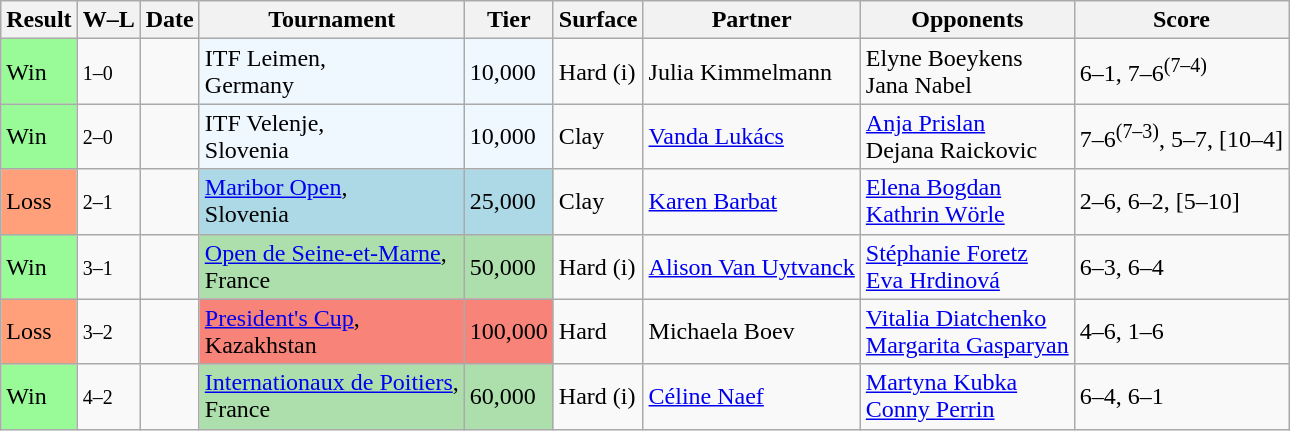<table class="sortable wikitable nowrap">
<tr>
<th>Result</th>
<th class="unsortable">W–L</th>
<th>Date</th>
<th>Tournament</th>
<th>Tier</th>
<th>Surface</th>
<th>Partner</th>
<th>Opponents</th>
<th class="unsortable">Score</th>
</tr>
<tr>
<td style="background:#98fb98;">Win</td>
<td><small>1–0</small></td>
<td></td>
<td style="background:#f0f8ff;">ITF Leimen, <br> Germany</td>
<td style="background:#f0f8ff;">10,000</td>
<td>Hard (i)</td>
<td> Julia Kimmelmann</td>
<td> Elyne Boeykens <br>  Jana Nabel</td>
<td>6–1, 7–6<sup>(7–4)</sup></td>
</tr>
<tr>
<td style="background:#98fb98;">Win</td>
<td><small>2–0</small></td>
<td></td>
<td style="background:#f0f8ff;">ITF Velenje, <br> Slovenia</td>
<td style="background:#f0f8ff;">10,000</td>
<td>Clay</td>
<td> <a href='#'>Vanda Lukács</a></td>
<td> <a href='#'>Anja Prislan</a> <br>  Dejana Raickovic</td>
<td>7–6<sup>(7–3)</sup>, 5–7, [10–4]</td>
</tr>
<tr>
<td style="background:#ffa07a;">Loss</td>
<td><small>2–1</small></td>
<td></td>
<td style="background:lightblue;"><a href='#'>Maribor Open</a>, <br> Slovenia</td>
<td style="background:lightblue;">25,000</td>
<td>Clay</td>
<td> <a href='#'>Karen Barbat</a></td>
<td> <a href='#'>Elena Bogdan</a> <br>  <a href='#'>Kathrin Wörle</a></td>
<td>2–6, 6–2, [5–10]</td>
</tr>
<tr>
<td style="background:#98fb98;">Win</td>
<td><small>3–1</small></td>
<td><a href='#'></a></td>
<td style="background:#addfad;"><a href='#'>Open de Seine-et-Marne</a>, <br> France</td>
<td style="background:#addfad;">50,000</td>
<td>Hard (i)</td>
<td> <a href='#'>Alison Van Uytvanck</a></td>
<td> <a href='#'>Stéphanie Foretz</a> <br>  <a href='#'>Eva Hrdinová</a></td>
<td>6–3, 6–4</td>
</tr>
<tr>
<td style="background:#ffa07a;">Loss</td>
<td><small>3–2</small></td>
<td><a href='#'></a></td>
<td style="background:#f88379;"><a href='#'>President's Cup</a>, <br> Kazakhstan</td>
<td style="background:#f88379;">100,000</td>
<td>Hard</td>
<td> Michaela Boev</td>
<td> <a href='#'>Vitalia Diatchenko</a> <br>  <a href='#'>Margarita Gasparyan</a></td>
<td>4–6, 1–6</td>
</tr>
<tr>
<td style="background:#98fb98;">Win</td>
<td><small>4–2</small></td>
<td><a href='#'></a></td>
<td style="background:#addfad;"><a href='#'>Internationaux de Poitiers</a>, <br> France</td>
<td style="background:#addfad;">60,000</td>
<td>Hard (i)</td>
<td> <a href='#'>Céline Naef</a></td>
<td> <a href='#'>Martyna Kubka</a> <br>  <a href='#'>Conny Perrin</a></td>
<td>6–4, 6–1</td>
</tr>
</table>
